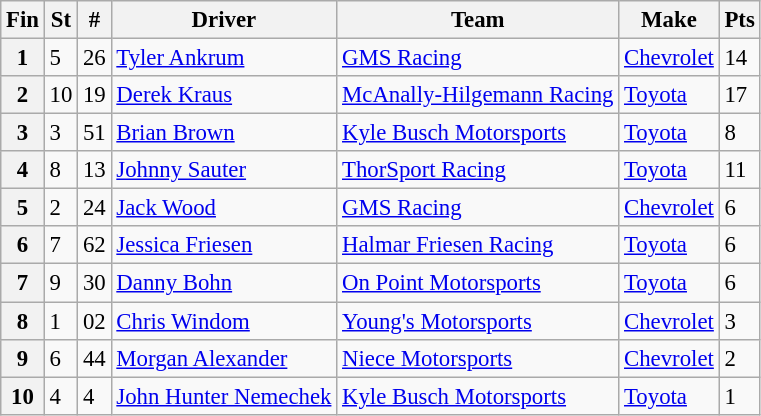<table class="wikitable" style="font-size:95%">
<tr>
<th>Fin</th>
<th>St</th>
<th>#</th>
<th>Driver</th>
<th>Team</th>
<th>Make</th>
<th>Pts</th>
</tr>
<tr>
<th>1</th>
<td>5</td>
<td>26</td>
<td><a href='#'>Tyler Ankrum</a></td>
<td><a href='#'>GMS Racing</a></td>
<td><a href='#'>Chevrolet</a></td>
<td>14</td>
</tr>
<tr>
<th>2</th>
<td>10</td>
<td>19</td>
<td><a href='#'>Derek Kraus</a></td>
<td><a href='#'>McAnally-Hilgemann Racing</a></td>
<td><a href='#'>Toyota</a></td>
<td>17</td>
</tr>
<tr>
<th>3</th>
<td>3</td>
<td>51</td>
<td><a href='#'>Brian Brown</a></td>
<td><a href='#'>Kyle Busch Motorsports</a></td>
<td><a href='#'>Toyota</a></td>
<td>8</td>
</tr>
<tr>
<th>4</th>
<td>8</td>
<td>13</td>
<td><a href='#'>Johnny Sauter</a></td>
<td><a href='#'>ThorSport Racing</a></td>
<td><a href='#'>Toyota</a></td>
<td>11</td>
</tr>
<tr>
<th>5</th>
<td>2</td>
<td>24</td>
<td><a href='#'>Jack Wood</a></td>
<td><a href='#'>GMS Racing</a></td>
<td><a href='#'>Chevrolet</a></td>
<td>6</td>
</tr>
<tr>
<th>6</th>
<td>7</td>
<td>62</td>
<td><a href='#'>Jessica Friesen</a></td>
<td><a href='#'>Halmar Friesen Racing</a></td>
<td><a href='#'>Toyota</a></td>
<td>6</td>
</tr>
<tr>
<th>7</th>
<td>9</td>
<td>30</td>
<td><a href='#'>Danny Bohn</a></td>
<td><a href='#'>On Point Motorsports</a></td>
<td><a href='#'>Toyota</a></td>
<td>6</td>
</tr>
<tr>
<th>8</th>
<td>1</td>
<td>02</td>
<td><a href='#'>Chris Windom</a></td>
<td><a href='#'>Young's Motorsports</a></td>
<td><a href='#'>Chevrolet</a></td>
<td>3</td>
</tr>
<tr>
<th>9</th>
<td>6</td>
<td>44</td>
<td><a href='#'>Morgan Alexander</a></td>
<td><a href='#'>Niece Motorsports</a></td>
<td><a href='#'>Chevrolet</a></td>
<td>2</td>
</tr>
<tr>
<th>10</th>
<td>4</td>
<td>4</td>
<td><a href='#'>John Hunter Nemechek</a></td>
<td><a href='#'>Kyle Busch Motorsports</a></td>
<td><a href='#'>Toyota</a></td>
<td>1</td>
</tr>
</table>
